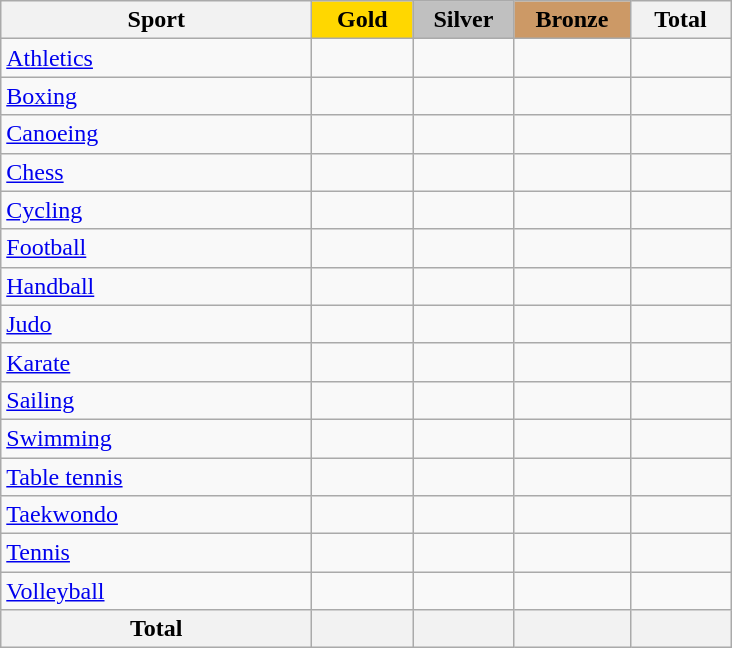<table class="wikitable sortable" style="text-align:center;">
<tr>
<th width=200>Sport</th>
<td bgcolor=gold width=60><strong>Gold</strong></td>
<td bgcolor=silver width=60><strong>Silver</strong></td>
<td bgcolor=#cc9966 width=70><strong>Bronze</strong></td>
<th width=60>Total</th>
</tr>
<tr>
<td align=left> <a href='#'>Athletics</a></td>
<td></td>
<td></td>
<td></td>
<td></td>
</tr>
<tr>
<td align=left> <a href='#'>Boxing</a></td>
<td></td>
<td></td>
<td></td>
<td></td>
</tr>
<tr>
<td align=left> <a href='#'>Canoeing</a></td>
<td></td>
<td></td>
<td></td>
<td></td>
</tr>
<tr>
<td align=left> <a href='#'>Chess</a></td>
<td></td>
<td></td>
<td></td>
<td></td>
</tr>
<tr>
<td align=left> <a href='#'>Cycling</a></td>
<td></td>
<td></td>
<td></td>
<td></td>
</tr>
<tr>
<td align=left> <a href='#'>Football</a></td>
<td></td>
<td></td>
<td></td>
<td></td>
</tr>
<tr>
<td align=left> <a href='#'>Handball</a></td>
<td></td>
<td></td>
<td></td>
<td></td>
</tr>
<tr>
<td align=left> <a href='#'>Judo</a></td>
<td></td>
<td></td>
<td></td>
<td></td>
</tr>
<tr>
<td align=left> <a href='#'>Karate</a></td>
<td></td>
<td></td>
<td></td>
<td></td>
</tr>
<tr>
<td align=left> <a href='#'>Sailing</a></td>
<td></td>
<td></td>
<td></td>
<td></td>
</tr>
<tr>
<td align=left> <a href='#'>Swimming</a></td>
<td></td>
<td></td>
<td></td>
<td></td>
</tr>
<tr>
<td align=left> <a href='#'>Table tennis</a></td>
<td></td>
<td></td>
<td></td>
<td></td>
</tr>
<tr>
<td align=left> <a href='#'>Taekwondo</a></td>
<td></td>
<td></td>
<td></td>
<td></td>
</tr>
<tr>
<td align=left> <a href='#'>Tennis</a></td>
<td></td>
<td></td>
<td></td>
<td></td>
</tr>
<tr>
<td align=left> <a href='#'>Volleyball</a></td>
<td></td>
<td></td>
<td></td>
<td></td>
</tr>
<tr>
<th>Total</th>
<th></th>
<th></th>
<th></th>
<th></th>
</tr>
</table>
